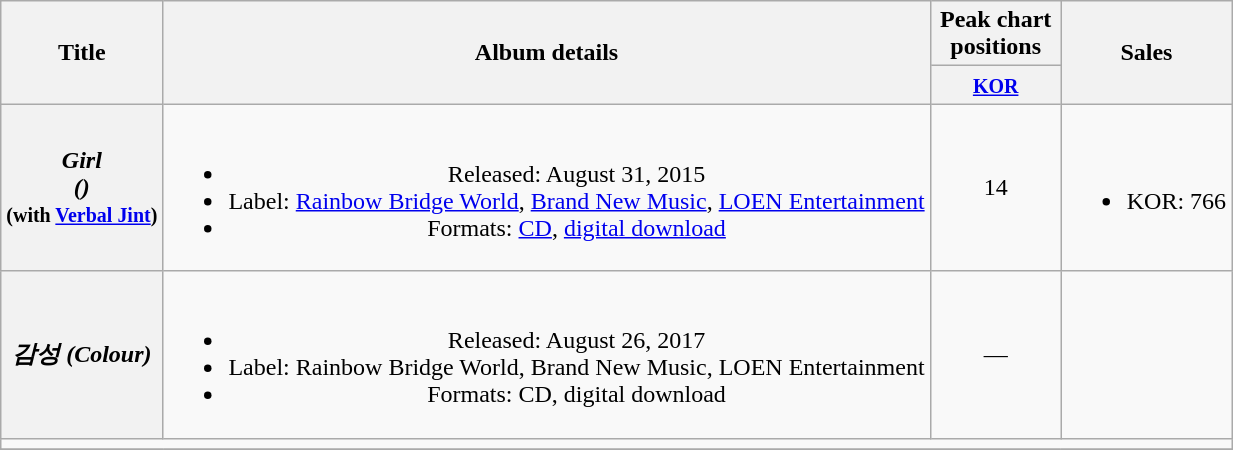<table class="wikitable plainrowheaders" style="text-align:center;">
<tr>
<th scope="col" rowspan="2">Title</th>
<th scope="col" rowspan="2">Album details</th>
<th scope="col" colspan="1" style="width:5em;">Peak chart positions</th>
<th scope="col" rowspan="2">Sales</th>
</tr>
<tr>
<th><small><a href='#'>KOR</a></small><br></th>
</tr>
<tr>
<th scope="row"><em>Girl<br>()</em><br><small>(with <a href='#'>Verbal Jint</a>)</small></th>
<td><br><ul><li>Released: August 31, 2015</li><li>Label: <a href='#'>Rainbow Bridge World</a>, <a href='#'>Brand New Music</a>, <a href='#'>LOEN Entertainment</a></li><li>Formats: <a href='#'>CD</a>, <a href='#'>digital download</a></li></ul></td>
<td>14</td>
<td><br><ul><li>KOR: 766</li></ul></td>
</tr>
<tr>
<th scope="row"><em>감성 (Colour)</em></th>
<td><br><ul><li>Released: August 26, 2017</li><li>Label: Rainbow Bridge World, Brand New Music, LOEN Entertainment</li><li>Formats: CD, digital download</li></ul></td>
<td>—</td>
<td></td>
</tr>
<tr>
<td colspan="4"></td>
</tr>
<tr>
</tr>
</table>
